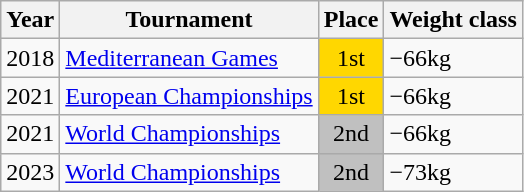<table class="wikitable">
<tr>
<th>Year</th>
<th>Tournament</th>
<th>Place</th>
<th>Weight class</th>
</tr>
<tr>
<td>2018</td>
<td><a href='#'>Mediterranean Games</a></td>
<td bgcolor="gold" align="center">1st</td>
<td>−66kg</td>
</tr>
<tr>
<td>2021</td>
<td><a href='#'>European Championships</a></td>
<td bgcolor="gold" align="center">1st</td>
<td>−66kg</td>
</tr>
<tr>
<td>2021</td>
<td><a href='#'>World Championships</a></td>
<td bgcolor="silver" align="center">2nd</td>
<td>−66kg</td>
</tr>
<tr>
<td>2023</td>
<td><a href='#'>World Championships</a></td>
<td bgcolor="silver" align="center">2nd</td>
<td>−73kg</td>
</tr>
</table>
